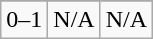<table class="wikitable">
<tr align="center">
</tr>
<tr align="center">
<td>0–1</td>
<td>N/A</td>
<td>N/A</td>
</tr>
</table>
